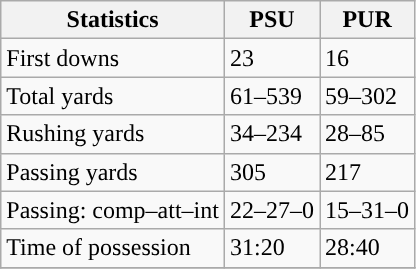<table class="wikitable" style="float: left;">
<tr>
<th>Statistics</th>
<th>PSU</th>
<th>PUR</th>
</tr>
<tr>
<td>First downs</td>
<td>23</td>
<td>16</td>
</tr>
<tr>
<td>Total yards</td>
<td>61–539</td>
<td>59–302</td>
</tr>
<tr>
<td>Rushing yards</td>
<td>34–234</td>
<td>28–85</td>
</tr>
<tr>
<td>Passing yards</td>
<td>305</td>
<td>217</td>
</tr>
<tr>
<td>Passing: comp–att–int</td>
<td>22–27–0</td>
<td>15–31–0</td>
</tr>
<tr>
<td>Time of possession</td>
<td>31:20</td>
<td>28:40</td>
</tr>
<tr>
</tr>
</table>
